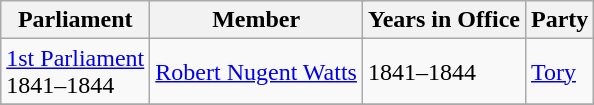<table class="wikitable">
<tr>
<th>Parliament</th>
<th colspan="2">Member</th>
<th>Years in Office</th>
<th>Party</th>
</tr>
<tr>
<td><a href='#'>1st Parliament</a><br>1841–1844</td>
<td colspan="2"><a href='#'>Robert Nugent Watts</a></td>
<td>1841–1844</td>
<td><a href='#'>Tory</a></td>
</tr>
<tr>
</tr>
</table>
